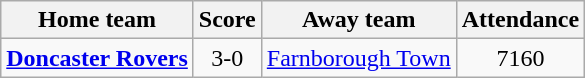<table class="wikitable" style="text-align: center">
<tr>
<th>Home team</th>
<th>Score</th>
<th>Away team</th>
<th>Attendance</th>
</tr>
<tr>
<td><strong><a href='#'>Doncaster Rovers</a></strong></td>
<td>3-0</td>
<td><a href='#'>Farnborough Town</a></td>
<td>7160</td>
</tr>
</table>
